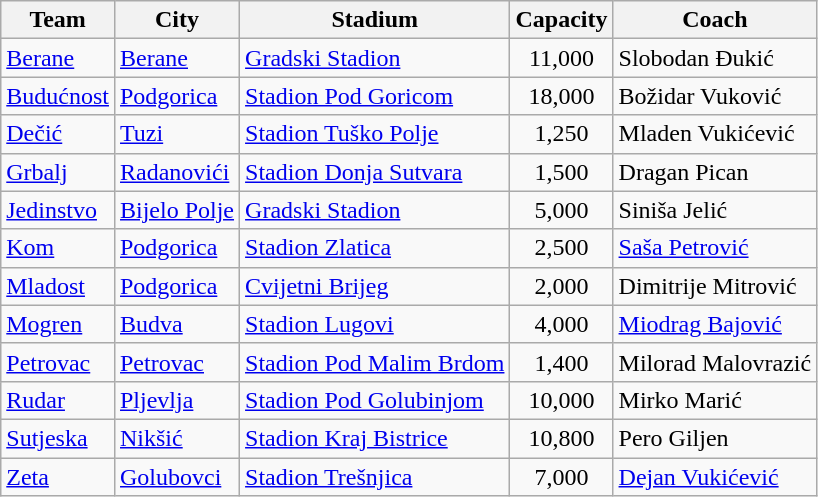<table class="wikitable sortable">
<tr>
<th>Team</th>
<th>City</th>
<th>Stadium</th>
<th>Capacity</th>
<th>Coach</th>
</tr>
<tr>
<td><a href='#'>Berane</a></td>
<td><a href='#'>Berane</a></td>
<td><a href='#'>Gradski Stadion</a></td>
<td style="text-align:center;">11,000</td>
<td> Slobodan Đukić</td>
</tr>
<tr>
<td><a href='#'>Budućnost</a></td>
<td><a href='#'>Podgorica</a></td>
<td><a href='#'>Stadion Pod Goricom</a></td>
<td style="text-align:center;">18,000</td>
<td> Božidar Vuković</td>
</tr>
<tr>
<td><a href='#'>Dečić</a></td>
<td><a href='#'>Tuzi</a></td>
<td><a href='#'>Stadion Tuško Polje</a></td>
<td style="text-align:center;">1,250</td>
<td> Mladen Vukićević</td>
</tr>
<tr>
<td><a href='#'>Grbalj</a></td>
<td><a href='#'>Radanovići</a></td>
<td><a href='#'>Stadion Donja Sutvara</a></td>
<td style="text-align:center;">1,500</td>
<td> Dragan Pican</td>
</tr>
<tr>
<td><a href='#'>Jedinstvo</a></td>
<td><a href='#'>Bijelo Polje</a></td>
<td><a href='#'>Gradski Stadion</a></td>
<td style="text-align:center;">5,000</td>
<td> Siniša Jelić</td>
</tr>
<tr>
<td><a href='#'>Kom</a></td>
<td><a href='#'>Podgorica</a></td>
<td><a href='#'>Stadion Zlatica</a></td>
<td style="text-align:center;">2,500</td>
<td> <a href='#'>Saša Petrović</a></td>
</tr>
<tr>
<td><a href='#'>Mladost</a></td>
<td><a href='#'>Podgorica</a></td>
<td><a href='#'>Cvijetni Brijeg</a></td>
<td style="text-align:center;">2,000</td>
<td> Dimitrije Mitrović</td>
</tr>
<tr>
<td><a href='#'>Mogren</a></td>
<td><a href='#'>Budva</a></td>
<td><a href='#'>Stadion Lugovi</a></td>
<td style="text-align:center;">4,000</td>
<td> <a href='#'>Miodrag Bajović</a></td>
</tr>
<tr>
<td><a href='#'>Petrovac</a></td>
<td><a href='#'>Petrovac</a></td>
<td><a href='#'>Stadion Pod Malim Brdom</a></td>
<td style="text-align:center;">1,400</td>
<td> Milorad Malovrazić</td>
</tr>
<tr>
<td><a href='#'>Rudar</a></td>
<td><a href='#'>Pljevlja</a></td>
<td><a href='#'>Stadion Pod Golubinjom</a></td>
<td style="text-align:center;">10,000</td>
<td> Mirko Marić</td>
</tr>
<tr>
<td><a href='#'>Sutjeska</a></td>
<td><a href='#'>Nikšić</a></td>
<td><a href='#'>Stadion Kraj Bistrice</a></td>
<td style="text-align:center;">10,800</td>
<td> Pero Giljen</td>
</tr>
<tr>
<td><a href='#'>Zeta</a></td>
<td><a href='#'>Golubovci</a></td>
<td><a href='#'>Stadion Trešnjica</a></td>
<td style="text-align:center;">7,000</td>
<td> <a href='#'>Dejan Vukićević</a></td>
</tr>
</table>
